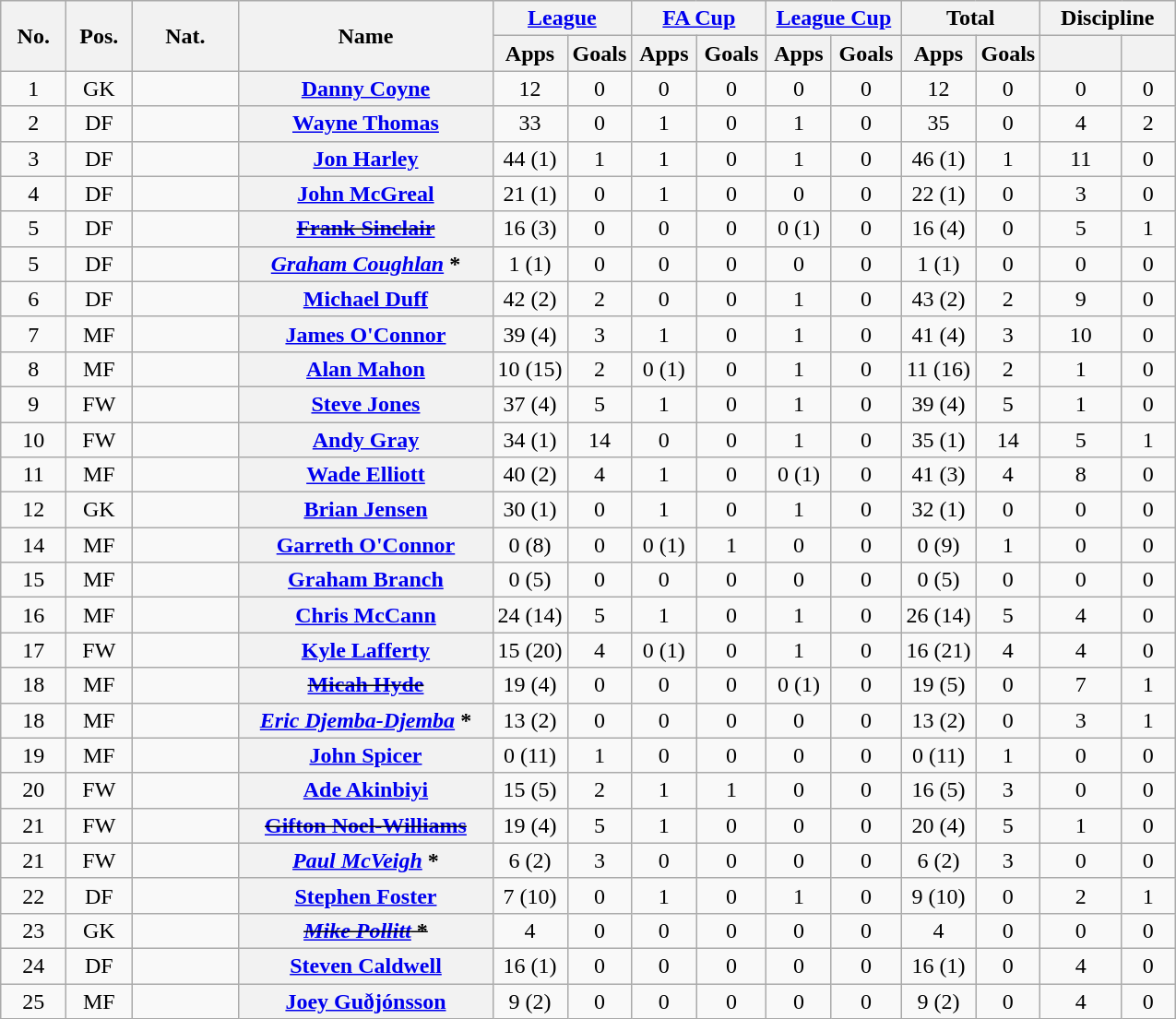<table class="wikitable plainrowheaders" style="text-align:center">
<tr>
<th rowspan="2" width="40">No.</th>
<th rowspan="2" width="40">Pos.</th>
<th rowspan="2" width="70">Nat.</th>
<th rowspan="2" width="176" scope="col">Name</th>
<th colspan="2" width="90"><a href='#'>League</a></th>
<th colspan="2" width="90"><a href='#'>FA Cup</a></th>
<th colspan="2" width="90"><a href='#'>League Cup</a></th>
<th colspan="2" width="90">Total</th>
<th colspan="2" width="90">Discipline</th>
</tr>
<tr>
<th scope="col">Apps</th>
<th scope="col">Goals</th>
<th scope="col">Apps</th>
<th scope="col">Goals</th>
<th scope="col">Apps</th>
<th scope="col">Goals</th>
<th scope="col">Apps</th>
<th scope="col">Goals</th>
<th scope="col"></th>
<th scope="col"></th>
</tr>
<tr>
<td>1</td>
<td>GK</td>
<td align="left"></td>
<th scope="row"><a href='#'>Danny Coyne</a></th>
<td>12</td>
<td>0</td>
<td>0</td>
<td>0</td>
<td>0</td>
<td>0</td>
<td>12</td>
<td>0</td>
<td>0</td>
<td>0</td>
</tr>
<tr>
<td>2</td>
<td>DF</td>
<td align="left"></td>
<th scope="row"><a href='#'>Wayne Thomas</a></th>
<td>33</td>
<td>0</td>
<td>1</td>
<td>0</td>
<td>1</td>
<td>0</td>
<td>35</td>
<td>0</td>
<td>4</td>
<td>2</td>
</tr>
<tr>
<td>3</td>
<td>DF</td>
<td align="left"></td>
<th scope="row"><a href='#'>Jon Harley</a></th>
<td>44 (1)</td>
<td>1</td>
<td>1</td>
<td>0</td>
<td>1</td>
<td>0</td>
<td>46 (1)</td>
<td>1</td>
<td>11</td>
<td>0</td>
</tr>
<tr>
<td>4</td>
<td>DF</td>
<td align="left"></td>
<th scope="row"><a href='#'>John McGreal</a></th>
<td>21 (1)</td>
<td>0</td>
<td>1</td>
<td>0</td>
<td>0</td>
<td>0</td>
<td>22 (1)</td>
<td>0</td>
<td>3</td>
<td>0</td>
</tr>
<tr>
<td>5</td>
<td>DF</td>
<td align="left"></td>
<th scope="row"><s><a href='#'>Frank Sinclair</a></s> </th>
<td>16 (3)</td>
<td>0</td>
<td>0</td>
<td>0</td>
<td>0 (1)</td>
<td>0</td>
<td>16 (4)</td>
<td>0</td>
<td>5</td>
<td>1</td>
</tr>
<tr>
<td>5</td>
<td>DF</td>
<td align="left"></td>
<th scope="row"><em><a href='#'>Graham Coughlan</a></em> *</th>
<td>1 (1)</td>
<td>0</td>
<td>0</td>
<td>0</td>
<td>0</td>
<td>0</td>
<td>1 (1)</td>
<td>0</td>
<td>0</td>
<td>0</td>
</tr>
<tr>
<td>6</td>
<td>DF</td>
<td align="left"></td>
<th scope="row"><a href='#'>Michael Duff</a></th>
<td>42 (2)</td>
<td>2</td>
<td>0</td>
<td>0</td>
<td>1</td>
<td>0</td>
<td>43 (2)</td>
<td>2</td>
<td>9</td>
<td>0</td>
</tr>
<tr>
<td>7</td>
<td>MF</td>
<td align="left"></td>
<th scope="row"><a href='#'>James O'Connor</a></th>
<td>39 (4)</td>
<td>3</td>
<td>1</td>
<td>0</td>
<td>1</td>
<td>0</td>
<td>41 (4)</td>
<td>3</td>
<td>10</td>
<td>0</td>
</tr>
<tr>
<td>8</td>
<td>MF</td>
<td align="left"></td>
<th scope="row"><a href='#'>Alan Mahon</a></th>
<td>10 (15)</td>
<td>2</td>
<td>0 (1)</td>
<td>0</td>
<td>1</td>
<td>0</td>
<td>11 (16)</td>
<td>2</td>
<td>1</td>
<td>0</td>
</tr>
<tr>
<td>9</td>
<td>FW</td>
<td align="left"></td>
<th scope="row"><a href='#'>Steve Jones</a></th>
<td>37 (4)</td>
<td>5</td>
<td>1</td>
<td>0</td>
<td>1</td>
<td>0</td>
<td>39 (4)</td>
<td>5</td>
<td>1</td>
<td>0</td>
</tr>
<tr>
<td>10</td>
<td>FW</td>
<td align="left"></td>
<th scope="row"><a href='#'>Andy Gray</a></th>
<td>34 (1)</td>
<td>14</td>
<td>0</td>
<td>0</td>
<td>1</td>
<td>0</td>
<td>35 (1)</td>
<td>14</td>
<td>5</td>
<td>1</td>
</tr>
<tr>
<td>11</td>
<td>MF</td>
<td align="left"></td>
<th scope="row"><a href='#'>Wade Elliott</a></th>
<td>40 (2)</td>
<td>4</td>
<td>1</td>
<td>0</td>
<td>0 (1)</td>
<td>0</td>
<td>41 (3)</td>
<td>4</td>
<td>8</td>
<td>0</td>
</tr>
<tr>
<td>12</td>
<td>GK</td>
<td align="left"></td>
<th scope="row"><a href='#'>Brian Jensen</a></th>
<td>30 (1)</td>
<td>0</td>
<td>1</td>
<td>0</td>
<td>1</td>
<td>0</td>
<td>32 (1)</td>
<td>0</td>
<td>0</td>
<td>0</td>
</tr>
<tr>
<td>14</td>
<td>MF</td>
<td align="left"></td>
<th scope="row"><a href='#'>Garreth O'Connor</a></th>
<td>0 (8)</td>
<td>0</td>
<td>0 (1)</td>
<td>1</td>
<td>0</td>
<td>0</td>
<td>0 (9)</td>
<td>1</td>
<td>0</td>
<td>0</td>
</tr>
<tr>
<td>15</td>
<td>MF</td>
<td align="left"></td>
<th scope="row"><a href='#'>Graham Branch</a></th>
<td>0 (5)</td>
<td>0</td>
<td>0</td>
<td>0</td>
<td>0</td>
<td>0</td>
<td>0 (5)</td>
<td>0</td>
<td>0</td>
<td>0</td>
</tr>
<tr>
<td>16</td>
<td>MF</td>
<td align="left"></td>
<th scope="row"><a href='#'>Chris McCann</a></th>
<td>24 (14)</td>
<td>5</td>
<td>1</td>
<td>0</td>
<td>1</td>
<td>0</td>
<td>26 (14)</td>
<td>5</td>
<td>4</td>
<td>0</td>
</tr>
<tr>
<td>17</td>
<td>FW</td>
<td align="left"></td>
<th scope="row"><a href='#'>Kyle Lafferty</a></th>
<td>15 (20)</td>
<td>4</td>
<td>0 (1)</td>
<td>0</td>
<td>1</td>
<td>0</td>
<td>16 (21)</td>
<td>4</td>
<td>4</td>
<td>0</td>
</tr>
<tr>
<td>18</td>
<td>MF</td>
<td align="left"></td>
<th scope="row"><s><a href='#'>Micah Hyde</a></s> </th>
<td>19 (4)</td>
<td>0</td>
<td>0</td>
<td>0</td>
<td>0 (1)</td>
<td>0</td>
<td>19 (5)</td>
<td>0</td>
<td>7</td>
<td>1</td>
</tr>
<tr>
<td>18</td>
<td>MF</td>
<td align="left"></td>
<th scope="row"><em><a href='#'>Eric Djemba-Djemba</a></em> *</th>
<td>13 (2)</td>
<td>0</td>
<td>0</td>
<td>0</td>
<td>0</td>
<td>0</td>
<td>13 (2)</td>
<td>0</td>
<td>3</td>
<td>1</td>
</tr>
<tr>
<td>19</td>
<td>MF</td>
<td align="left"></td>
<th scope="row"><a href='#'>John Spicer</a></th>
<td>0 (11)</td>
<td>1</td>
<td>0</td>
<td>0</td>
<td>0</td>
<td>0</td>
<td>0 (11)</td>
<td>1</td>
<td>0</td>
<td>0</td>
</tr>
<tr>
<td>20</td>
<td>FW</td>
<td align="left"></td>
<th scope="row"><a href='#'>Ade Akinbiyi</a></th>
<td>15 (5)</td>
<td>2</td>
<td>1</td>
<td>1</td>
<td>0</td>
<td>0</td>
<td>16 (5)</td>
<td>3</td>
<td>0</td>
<td>0</td>
</tr>
<tr>
<td>21</td>
<td>FW</td>
<td align="left"></td>
<th scope="row"><s><a href='#'>Gifton Noel-Williams</a></s> </th>
<td>19 (4)</td>
<td>5</td>
<td>1</td>
<td>0</td>
<td>0</td>
<td>0</td>
<td>20 (4)</td>
<td>5</td>
<td>1</td>
<td>0</td>
</tr>
<tr>
<td>21</td>
<td>FW</td>
<td align="left"></td>
<th scope="row"><em><a href='#'>Paul McVeigh</a></em> *</th>
<td>6 (2)</td>
<td>3</td>
<td>0</td>
<td>0</td>
<td>0</td>
<td>0</td>
<td>6 (2)</td>
<td>3</td>
<td>0</td>
<td>0</td>
</tr>
<tr>
<td>22</td>
<td>DF</td>
<td align="left"></td>
<th scope="row"><a href='#'>Stephen Foster</a></th>
<td>7 (10)</td>
<td>0</td>
<td>1</td>
<td>0</td>
<td>1</td>
<td>0</td>
<td>9 (10)</td>
<td>0</td>
<td>2</td>
<td>1</td>
</tr>
<tr>
<td>23</td>
<td>GK</td>
<td align="left"></td>
<th scope="row"><s><em><a href='#'>Mike Pollitt</a></em> *</s> </th>
<td>4</td>
<td>0</td>
<td>0</td>
<td>0</td>
<td>0</td>
<td>0</td>
<td>4</td>
<td>0</td>
<td>0</td>
<td>0</td>
</tr>
<tr>
<td>24</td>
<td>DF</td>
<td align="left"></td>
<th scope="row"><a href='#'>Steven Caldwell</a></th>
<td>16 (1)</td>
<td>0</td>
<td>0</td>
<td>0</td>
<td>0</td>
<td>0</td>
<td>16 (1)</td>
<td>0</td>
<td>4</td>
<td>0</td>
</tr>
<tr>
<td>25</td>
<td>MF</td>
<td align="left"></td>
<th scope="row"><a href='#'>Joey Guðjónsson</a></th>
<td>9 (2)</td>
<td>0</td>
<td>0</td>
<td>0</td>
<td>0</td>
<td>0</td>
<td>9 (2)</td>
<td>0</td>
<td>4</td>
<td>0</td>
</tr>
</table>
